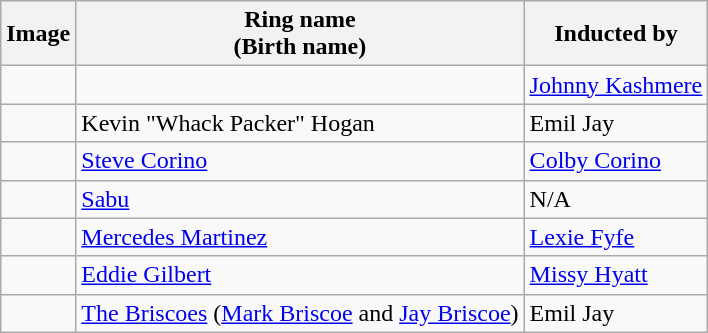<table class="wikitable sortable">
<tr>
<th class="unsortable">Image</th>
<th>Ring name<br>(Birth name)</th>
<th>Inducted by</th>
</tr>
<tr>
<td></td>
<td><br></td>
<td><a href='#'>Johnny Kashmere</a></td>
</tr>
<tr>
<td></td>
<td>Kevin "Whack Packer" Hogan</td>
<td>Emil Jay</td>
</tr>
<tr>
<td></td>
<td><a href='#'>Steve Corino</a></td>
<td><a href='#'>Colby Corino</a></td>
</tr>
<tr>
<td></td>
<td><a href='#'>Sabu</a><br></td>
<td>N/A</td>
</tr>
<tr>
<td></td>
<td><a href='#'>Mercedes Martinez</a><br></td>
<td><a href='#'>Lexie Fyfe</a></td>
</tr>
<tr>
<td></td>
<td><a href='#'>Eddie Gilbert</a><br></td>
<td><a href='#'>Missy Hyatt</a></td>
</tr>
<tr>
<td></td>
<td><a href='#'>The Briscoes</a> (<a href='#'>Mark Briscoe</a> and <a href='#'>Jay Briscoe</a>)<br></td>
<td>Emil Jay</td>
</tr>
</table>
